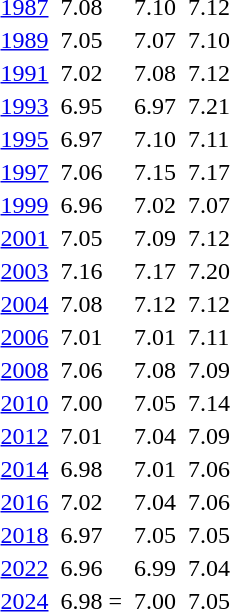<table>
<tr valign="top">
<td><a href='#'>1987</a><br></td>
<td></td>
<td>7.08</td>
<td></td>
<td>7.10</td>
<td></td>
<td>7.12 </td>
</tr>
<tr valign="top">
<td><a href='#'>1989</a><br></td>
<td></td>
<td>7.05 </td>
<td></td>
<td>7.07 </td>
<td></td>
<td>7.10 </td>
</tr>
<tr valign="top">
<td><a href='#'>1991</a><br></td>
<td></td>
<td>7.02 </td>
<td></td>
<td>7.08</td>
<td></td>
<td>7.12 </td>
</tr>
<tr valign="top">
<td><a href='#'>1993</a><br></td>
<td></td>
<td>6.95 </td>
<td></td>
<td>6.97</td>
<td></td>
<td>7.21</td>
</tr>
<tr valign="top">
<td><a href='#'>1995</a><br></td>
<td></td>
<td>6.97</td>
<td></td>
<td>7.10 </td>
<td></td>
<td>7.11</td>
</tr>
<tr valign="top">
<td><a href='#'>1997</a><br></td>
<td></td>
<td>7.06</td>
<td></td>
<td>7.15</td>
<td></td>
<td>7.17</td>
</tr>
<tr valign="top">
<td><a href='#'>1999</a><br></td>
<td></td>
<td>6.96 </td>
<td></td>
<td>7.02</td>
<td></td>
<td>7.07</td>
</tr>
<tr valign="top">
<td><a href='#'>2001</a><br></td>
<td></td>
<td>7.05 </td>
<td></td>
<td>7.09 </td>
<td></td>
<td>7.12 </td>
</tr>
<tr valign="top">
<td><a href='#'>2003</a><br></td>
<td></td>
<td>7.16 </td>
<td></td>
<td>7.17 </td>
<td></td>
<td>7.20</td>
</tr>
<tr valign="top">
<td><a href='#'>2004</a><br></td>
<td></td>
<td>7.08 </td>
<td></td>
<td>7.12 </td>
<td></td>
<td>7.12</td>
</tr>
<tr valign="top">
<td><a href='#'>2006</a><br></td>
<td></td>
<td>7.01 </td>
<td></td>
<td>7.01 </td>
<td></td>
<td>7.11 </td>
</tr>
<tr valign="top">
<td><a href='#'>2008</a><br></td>
<td></td>
<td>7.06 </td>
<td></td>
<td>7.08 </td>
<td></td>
<td>7.09 </td>
</tr>
<tr valign="top">
<td><a href='#'>2010</a><br></td>
<td></td>
<td>7.00 </td>
<td></td>
<td>7.05</td>
<td></td>
<td>7.14</td>
</tr>
<tr valign="top">
<td><a href='#'>2012</a><br></td>
<td></td>
<td>7.01 </td>
<td></td>
<td>7.04 </td>
<td></td>
<td>7.09</td>
</tr>
<tr valign="top">
<td><a href='#'>2014</a><br></td>
<td></td>
<td>6.98 </td>
<td></td>
<td>7.01 </td>
<td></td>
<td>7.06 </td>
</tr>
<tr valign="top">
<td><a href='#'>2016</a><br></td>
<td></td>
<td>7.02</td>
<td></td>
<td>7.04</td>
<td></td>
<td>7.06</td>
</tr>
<tr valign="top">
<td><a href='#'>2018</a><br></td>
<td></td>
<td>6.97 </td>
<td></td>
<td>7.05 </td>
<td></td>
<td>7.05</td>
</tr>
<tr valign="top">
<td><a href='#'>2022</a><br></td>
<td></td>
<td>6.96 </td>
<td></td>
<td>6.99 </td>
<td></td>
<td>7.04 </td>
</tr>
<tr valign="top">
<td><a href='#'>2024</a><br></td>
<td></td>
<td>6.98 =</td>
<td></td>
<td>7.00</td>
<td></td>
<td>7.05</td>
</tr>
</table>
